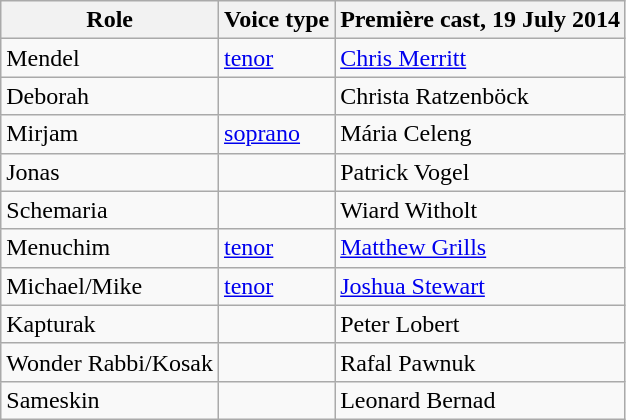<table class="wikitable">
<tr>
<th>Role</th>
<th>Voice type</th>
<th>Première cast, 19 July 2014<br></th>
</tr>
<tr>
<td>Mendel</td>
<td><a href='#'>tenor</a></td>
<td><a href='#'>Chris Merritt</a></td>
</tr>
<tr>
<td>Deborah</td>
<td></td>
<td>Christa Ratzenböck</td>
</tr>
<tr>
<td>Mirjam</td>
<td><a href='#'>soprano</a></td>
<td>Mária Celeng</td>
</tr>
<tr>
<td>Jonas</td>
<td></td>
<td>Patrick Vogel</td>
</tr>
<tr>
<td>Schemaria</td>
<td></td>
<td>Wiard Witholt</td>
</tr>
<tr>
<td>Menuchim</td>
<td><a href='#'>tenor</a></td>
<td><a href='#'>Matthew Grills</a></td>
</tr>
<tr>
<td>Michael/Mike</td>
<td><a href='#'>tenor</a></td>
<td><a href='#'>Joshua Stewart</a></td>
</tr>
<tr>
<td>Kapturak</td>
<td></td>
<td>Peter Lobert</td>
</tr>
<tr>
<td>Wonder Rabbi/Kosak</td>
<td></td>
<td>Rafal Pawnuk</td>
</tr>
<tr>
<td>Sameskin</td>
<td></td>
<td>Leonard Bernad</td>
</tr>
</table>
